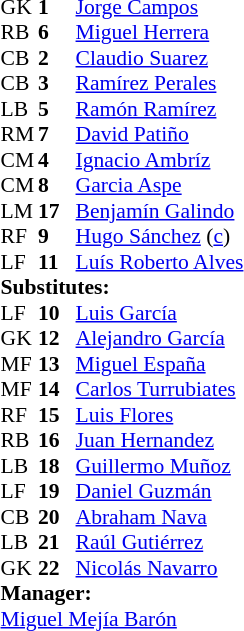<table style="font-size: 90%" cellspacing="0" cellpadding="0" align=center>
<tr>
<th width="25"></th>
<th width="25"></th>
</tr>
<tr>
<td>GK</td>
<td><strong>1</strong></td>
<td><a href='#'>Jorge Campos</a></td>
</tr>
<tr>
<td>RB</td>
<td><strong>6</strong></td>
<td><a href='#'>Miguel Herrera</a></td>
<td></td>
<td></td>
</tr>
<tr>
<td>CB</td>
<td><strong>2</strong></td>
<td><a href='#'>Claudio Suarez</a></td>
<td></td>
</tr>
<tr>
<td>CB</td>
<td><strong>3</strong></td>
<td><a href='#'>Ramírez Perales</a></td>
</tr>
<tr>
<td>LB</td>
<td><strong>5</strong></td>
<td><a href='#'>Ramón Ramírez</a></td>
</tr>
<tr>
<td>RM</td>
<td><strong>7</strong></td>
<td><a href='#'>David Patiño</a></td>
<td></td>
<td></td>
</tr>
<tr>
<td>CM</td>
<td><strong>4</strong></td>
<td><a href='#'>Ignacio Ambríz</a></td>
</tr>
<tr>
<td>CM</td>
<td><strong>8</strong></td>
<td><a href='#'>Garcia Aspe</a></td>
<td></td>
</tr>
<tr>
<td>LM</td>
<td><strong>17</strong></td>
<td><a href='#'>Benjamín Galindo</a></td>
</tr>
<tr>
<td>RF</td>
<td><strong>9</strong></td>
<td><a href='#'>Hugo Sánchez</a> (<a href='#'>c</a>)</td>
<td></td>
</tr>
<tr>
<td>LF</td>
<td><strong>11</strong></td>
<td><a href='#'>Luís Roberto Alves</a></td>
</tr>
<tr>
<td colspan=3><strong>Substitutes:</strong></td>
</tr>
<tr>
<td>LF</td>
<td><strong>10</strong></td>
<td><a href='#'>Luis García</a></td>
<td></td>
<td></td>
</tr>
<tr>
<td>GK</td>
<td><strong>12</strong></td>
<td><a href='#'>Alejandro García</a></td>
</tr>
<tr>
<td>MF</td>
<td><strong>13</strong></td>
<td><a href='#'>Miguel España</a></td>
</tr>
<tr>
<td>MF</td>
<td><strong>14</strong></td>
<td><a href='#'>Carlos Turrubiates</a></td>
</tr>
<tr>
<td>RF</td>
<td><strong>15</strong></td>
<td><a href='#'>Luis Flores</a></td>
<td></td>
<td></td>
</tr>
<tr>
<td>RB</td>
<td><strong>16</strong></td>
<td><a href='#'>Juan Hernandez</a></td>
<td></td>
<td></td>
</tr>
<tr>
<td>LB</td>
<td><strong>18</strong></td>
<td><a href='#'>Guillermo Muñoz</a></td>
</tr>
<tr>
<td>LF</td>
<td><strong>19</strong></td>
<td><a href='#'>Daniel Guzmán</a></td>
</tr>
<tr>
<td>CB</td>
<td><strong>20</strong></td>
<td><a href='#'>Abraham Nava</a></td>
</tr>
<tr>
<td>LB</td>
<td><strong>21</strong></td>
<td><a href='#'>Raúl Gutiérrez</a></td>
</tr>
<tr>
<td>GK</td>
<td><strong>22</strong></td>
<td><a href='#'>Nicolás Navarro</a></td>
</tr>
<tr>
<td colspan=3><strong>Manager:</strong></td>
</tr>
<tr>
<td colspan=3> <a href='#'>Miguel Mejía Barón</a></td>
</tr>
</table>
